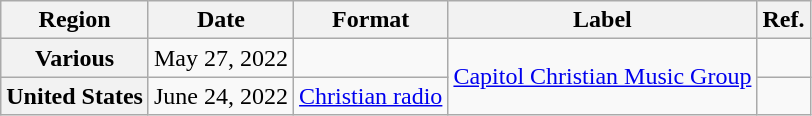<table class="wikitable plainrowheaders">
<tr>
<th scope="col">Region</th>
<th scope="col">Date</th>
<th scope="col">Format</th>
<th scope="col">Label</th>
<th scope="col">Ref.</th>
</tr>
<tr>
<th scope="row">Various</th>
<td>May 27, 2022</td>
<td></td>
<td rowspan="2"><a href='#'>Capitol Christian Music Group</a></td>
<td></td>
</tr>
<tr>
<th scope="row">United States</th>
<td>June 24, 2022</td>
<td><a href='#'>Christian radio</a></td>
<td></td>
</tr>
</table>
